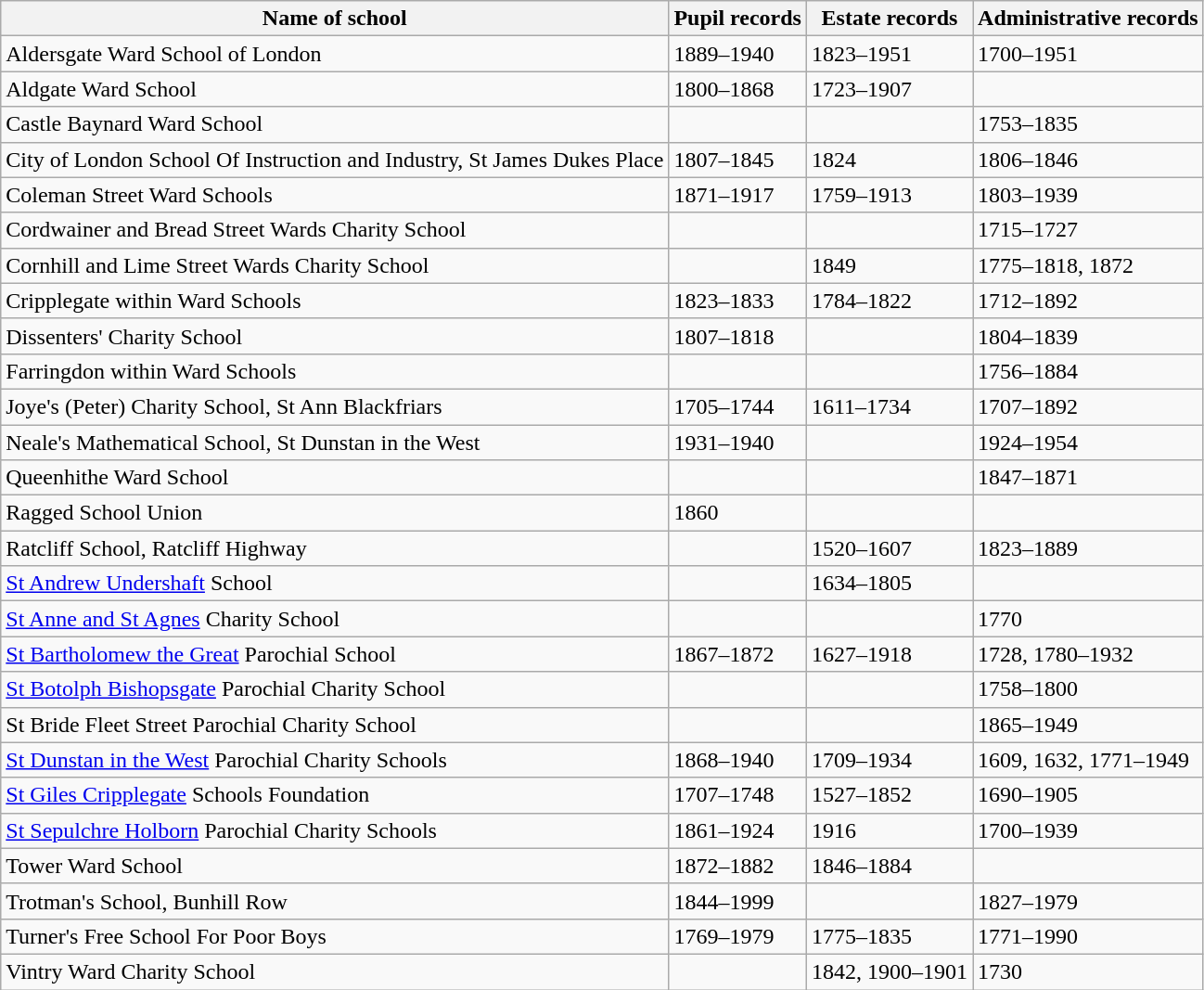<table class="wikitable">
<tr>
<th>Name of school</th>
<th>Pupil records</th>
<th>Estate records</th>
<th>Administrative records</th>
</tr>
<tr>
<td>Aldersgate Ward School of London</td>
<td>1889–1940</td>
<td>1823–1951</td>
<td>1700–1951</td>
</tr>
<tr>
<td>Aldgate Ward School</td>
<td>1800–1868</td>
<td>1723–1907</td>
<td></td>
</tr>
<tr>
<td>Castle Baynard Ward School</td>
<td></td>
<td></td>
<td>1753–1835</td>
</tr>
<tr>
<td>City of London School Of Instruction and Industry, St James Dukes Place</td>
<td>1807–1845</td>
<td>1824</td>
<td>1806–1846</td>
</tr>
<tr>
<td>Coleman Street Ward Schools</td>
<td>1871–1917</td>
<td>1759–1913</td>
<td>1803–1939</td>
</tr>
<tr>
<td>Cordwainer and Bread Street Wards Charity School </td>
<td></td>
<td></td>
<td>1715–1727</td>
</tr>
<tr>
<td>Cornhill and Lime Street Wards Charity School</td>
<td></td>
<td>1849</td>
<td>1775–1818, 1872</td>
</tr>
<tr>
<td>Cripplegate within Ward Schools</td>
<td>1823–1833</td>
<td>1784–1822</td>
<td>1712–1892</td>
</tr>
<tr>
<td>Dissenters' Charity School</td>
<td>1807–1818</td>
<td></td>
<td>1804–1839</td>
</tr>
<tr>
<td>Farringdon within Ward Schools</td>
<td></td>
<td></td>
<td>1756–1884</td>
</tr>
<tr>
<td>Joye's (Peter) Charity School, St Ann Blackfriars</td>
<td>1705–1744</td>
<td>1611–1734</td>
<td>1707–1892</td>
</tr>
<tr>
<td>Neale's Mathematical School, St Dunstan in the West</td>
<td>1931–1940</td>
<td></td>
<td>1924–1954</td>
</tr>
<tr>
<td>Queenhithe Ward School</td>
<td></td>
<td></td>
<td>1847–1871</td>
</tr>
<tr>
<td>Ragged School Union</td>
<td>1860</td>
<td></td>
<td></td>
</tr>
<tr>
<td>Ratcliff School, Ratcliff Highway</td>
<td></td>
<td>1520–1607</td>
<td>1823–1889</td>
</tr>
<tr>
<td><a href='#'>St Andrew Undershaft</a> School</td>
<td></td>
<td>1634–1805</td>
<td></td>
</tr>
<tr>
<td><a href='#'>St Anne and St Agnes</a> Charity School</td>
<td></td>
<td></td>
<td>1770</td>
</tr>
<tr>
<td><a href='#'>St Bartholomew the Great</a> Parochial School</td>
<td>1867–1872</td>
<td>1627–1918</td>
<td>1728, 1780–1932</td>
</tr>
<tr>
<td><a href='#'>St Botolph Bishopsgate</a> Parochial Charity School</td>
<td></td>
<td></td>
<td>1758–1800</td>
</tr>
<tr>
<td>St Bride Fleet Street Parochial Charity School</td>
<td></td>
<td></td>
<td>1865–1949</td>
</tr>
<tr>
<td><a href='#'>St Dunstan in the West</a> Parochial Charity Schools</td>
<td>1868–1940</td>
<td>1709–1934</td>
<td>1609, 1632, 1771–1949</td>
</tr>
<tr>
<td><a href='#'>St Giles Cripplegate</a> Schools Foundation</td>
<td>1707–1748</td>
<td>1527–1852</td>
<td>1690–1905</td>
</tr>
<tr>
<td><a href='#'>St Sepulchre Holborn</a> Parochial Charity Schools</td>
<td>1861–1924</td>
<td>1916</td>
<td>1700–1939</td>
</tr>
<tr>
<td>Tower Ward School</td>
<td>1872–1882</td>
<td>1846–1884</td>
<td></td>
</tr>
<tr>
<td>Trotman's School, Bunhill Row</td>
<td>1844–1999</td>
<td></td>
<td>1827–1979</td>
</tr>
<tr>
<td>Turner's Free School For Poor Boys</td>
<td>1769–1979</td>
<td>1775–1835</td>
<td>1771–1990</td>
</tr>
<tr>
<td>Vintry Ward Charity School</td>
<td></td>
<td>1842, 1900–1901</td>
<td>1730</td>
</tr>
</table>
